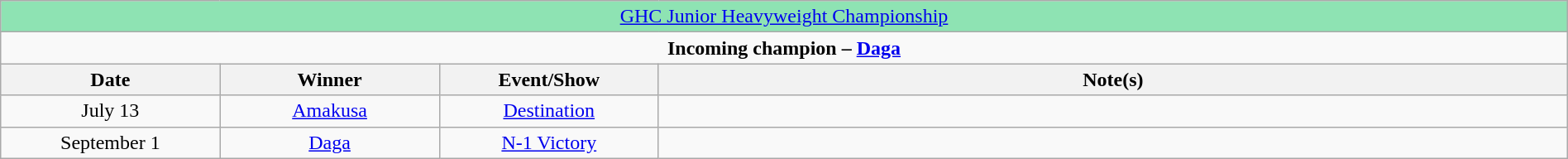<table class="wikitable" style="text-align:center; width:100%;">
<tr style="background:#8ee3b3;">
<td colspan="4" style="text-align: center;"><a href='#'>GHC Junior Heavyweight Championship</a></td>
</tr>
<tr>
<td colspan="4" style="text-align: center;"><strong>Incoming champion – <a href='#'>Daga</a></strong></td>
</tr>
<tr>
<th width=14%>Date</th>
<th width=14%>Winner</th>
<th width=14%>Event/Show</th>
<th width=58%>Note(s)</th>
</tr>
<tr>
<td>July 13</td>
<td><a href='#'>Amakusa</a></td>
<td><a href='#'>Destination</a></td>
<td></td>
</tr>
<tr>
<td>September 1</td>
<td><a href='#'>Daga</a></td>
<td><a href='#'>N-1 Victory</a><br></td>
<td></td>
</tr>
</table>
